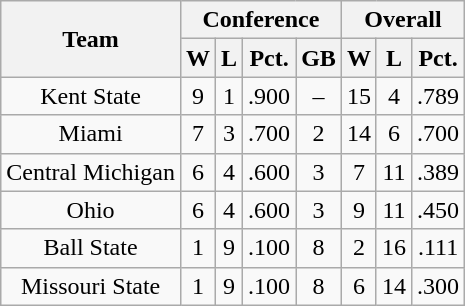<table class="wikitable" style="text-align:center;">
<tr>
<th rowspan=2>Team</th>
<th colspan=4>Conference</th>
<th colspan=3>Overall</th>
</tr>
<tr>
<th>W</th>
<th>L</th>
<th>Pct.</th>
<th>GB</th>
<th>W</th>
<th>L</th>
<th>Pct.</th>
</tr>
<tr>
<td>Kent State</td>
<td>9</td>
<td>1</td>
<td>.900</td>
<td>–</td>
<td>15</td>
<td>4</td>
<td>.789</td>
</tr>
<tr>
<td>Miami</td>
<td>7</td>
<td>3</td>
<td>.700</td>
<td>2</td>
<td>14</td>
<td>6</td>
<td>.700</td>
</tr>
<tr>
<td>Central Michigan</td>
<td>6</td>
<td>4</td>
<td>.600</td>
<td>3</td>
<td>7</td>
<td>11</td>
<td>.389</td>
</tr>
<tr>
<td>Ohio</td>
<td>6</td>
<td>4</td>
<td>.600</td>
<td>3</td>
<td>9</td>
<td>11</td>
<td>.450</td>
</tr>
<tr>
<td>Ball State</td>
<td>1</td>
<td>9</td>
<td>.100</td>
<td>8</td>
<td>2</td>
<td>16</td>
<td>.111</td>
</tr>
<tr>
<td>Missouri State</td>
<td>1</td>
<td>9</td>
<td>.100</td>
<td>8</td>
<td>6</td>
<td>14</td>
<td>.300</td>
</tr>
</table>
